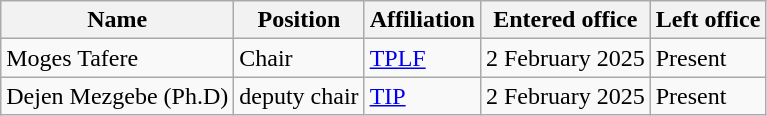<table class="wikitable">
<tr>
<th>Name</th>
<th>Position</th>
<th>Affiliation</th>
<th>Entered office</th>
<th>Left office</th>
</tr>
<tr>
<td>Moges Tafere</td>
<td>Chair</td>
<td><a href='#'>TPLF</a></td>
<td>2 February 2025</td>
<td>Present</td>
</tr>
<tr>
<td>Dejen Mezgebe (Ph.D)</td>
<td>deputy chair</td>
<td><a href='#'>TIP</a></td>
<td>2 February 2025</td>
<td>Present</td>
</tr>
</table>
